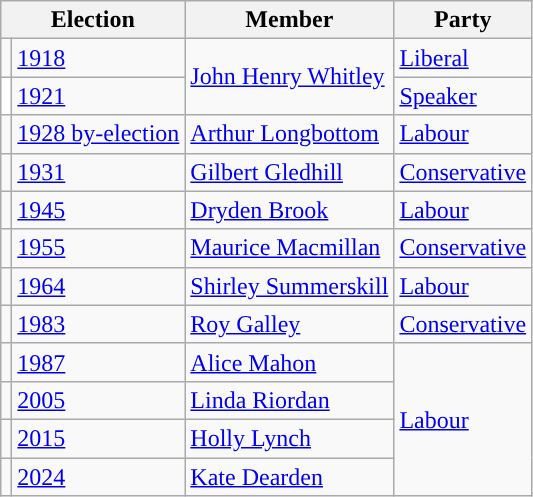<table class="wikitable sortable">
<tr>
<th colspan="2">Election</th>
<th>Member</th>
<th>Party</th>
</tr>
<tr>
<td style="color:inherit;background-color: "></td>
<td><a href='#'>1918</a></td>
<td rowspan="2"><a href='#'>John Henry Whitley</a></td>
<td><a href='#'>Liberal</a></td>
</tr>
<tr>
<td style="color:inherit;background-color: white"></td>
<td><a href='#'>1921</a></td>
<td><a href='#'>Speaker</a></td>
</tr>
<tr>
<td style="color:inherit;background-color: "></td>
<td><a href='#'>1928 by-election</a></td>
<td><a href='#'>Arthur Longbottom</a></td>
<td><a href='#'>Labour</a></td>
</tr>
<tr>
<td style="color:inherit;background-color: "></td>
<td><a href='#'>1931</a></td>
<td><a href='#'>Gilbert Gledhill</a></td>
<td><a href='#'>Conservative</a></td>
</tr>
<tr>
<td style="color:inherit;background-color: "></td>
<td><a href='#'>1945</a></td>
<td><a href='#'>Dryden Brook</a></td>
<td><a href='#'>Labour</a></td>
</tr>
<tr>
<td style="color:inherit;background-color: "></td>
<td><a href='#'>1955</a></td>
<td><a href='#'>Maurice Macmillan</a></td>
<td><a href='#'>Conservative</a></td>
</tr>
<tr>
<td style="color:inherit;background-color: "></td>
<td><a href='#'>1964</a></td>
<td><a href='#'>Shirley Summerskill</a></td>
<td><a href='#'>Labour</a></td>
</tr>
<tr>
<td style="color:inherit;background-color: "></td>
<td><a href='#'>1983</a></td>
<td><a href='#'>Roy Galley</a></td>
<td><a href='#'>Conservative</a></td>
</tr>
<tr>
<td style="color:inherit;background-color: "></td>
<td><a href='#'>1987</a></td>
<td><a href='#'>Alice Mahon</a></td>
<td rowspan="4"><a href='#'>Labour</a></td>
</tr>
<tr>
<td style="color:inherit;background-color: "></td>
<td><a href='#'>2005</a></td>
<td><a href='#'>Linda Riordan</a></td>
</tr>
<tr>
<td style="color:inherit;background-color: "></td>
<td><a href='#'>2015</a></td>
<td><a href='#'>Holly Lynch</a></td>
</tr>
<tr>
<td style="color:inherit;background-color: "></td>
<td><a href='#'>2024</a></td>
<td><a href='#'>Kate Dearden</a></td>
</tr>
</table>
